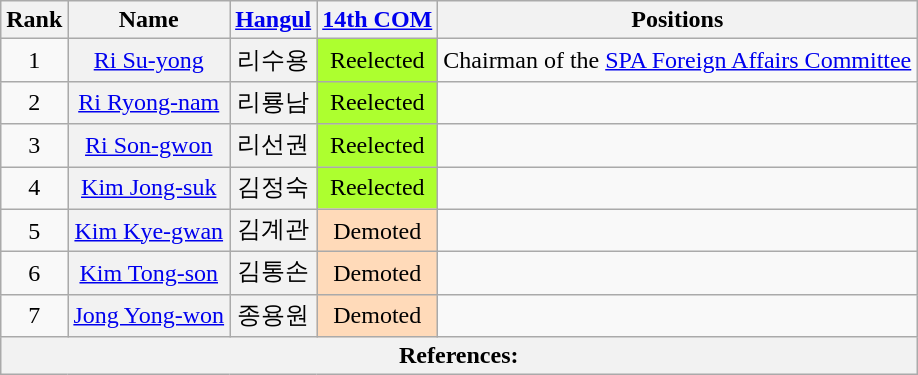<table class="wikitable sortable">
<tr>
<th>Rank</th>
<th>Name</th>
<th class="unsortable"><a href='#'>Hangul</a></th>
<th><a href='#'>14th COM</a></th>
<th>Positions</th>
</tr>
<tr>
<td align="center">1</td>
<th align="center" scope="row" style="font-weight:normal;"><a href='#'>Ri Su-yong</a></th>
<th align="center" scope="row" style="font-weight:normal;">리수용</th>
<td align="center" style="background: GreenYellow">Reelected</td>
<td>Chairman of the <a href='#'>SPA Foreign Affairs Committee</a></td>
</tr>
<tr>
<td align="center">2</td>
<th align="center" scope="row" style="font-weight:normal;"><a href='#'>Ri Ryong-nam</a></th>
<th align="center" scope="row" style="font-weight:normal;">리룡남</th>
<td align="center" style="background: GreenYellow">Reelected</td>
<td></td>
</tr>
<tr>
<td align="center">3</td>
<th align="center" scope="row" style="font-weight:normal;"><a href='#'>Ri Son-gwon</a></th>
<th align="center" scope="row" style="font-weight:normal;">리선권</th>
<td align="center" style="background: GreenYellow">Reelected</td>
<td></td>
</tr>
<tr>
<td align="center">4</td>
<th align="center" scope="row" style="font-weight:normal;"><a href='#'>Kim Jong-suk</a></th>
<th align="center" scope="row" style="font-weight:normal;">김정숙</th>
<td align="center" style="background: GreenYellow">Reelected</td>
<td></td>
</tr>
<tr>
<td align="center">5</td>
<th align="center" scope="row" style="font-weight:normal;"><a href='#'>Kim Kye-gwan</a></th>
<th align="center" scope="row" style="font-weight:normal;">김계관</th>
<td style="background: PeachPuff" align="center">Demoted</td>
<td></td>
</tr>
<tr>
<td align="center">6</td>
<th align="center" scope="row" style="font-weight:normal;"><a href='#'>Kim Tong-son</a></th>
<th align="center" scope="row" style="font-weight:normal;">김통손</th>
<td style="background: PeachPuff" align="center">Demoted</td>
<td></td>
</tr>
<tr>
<td align="center">7</td>
<th align="center" scope="row" style="font-weight:normal;"><a href='#'>Jong Yong-won</a></th>
<th align="center" scope="row" style="font-weight:normal;">종용원</th>
<td style="background: PeachPuff" align="center">Demoted</td>
<td></td>
</tr>
<tr>
<th colspan="6" unsortable><strong>References:</strong><br></th>
</tr>
</table>
